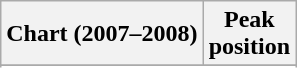<table class="wikitable sortable plainrowheaders" style="text-align:center">
<tr>
<th>Chart (2007–2008)</th>
<th>Peak<br>position</th>
</tr>
<tr>
</tr>
<tr>
</tr>
<tr>
</tr>
<tr>
</tr>
</table>
